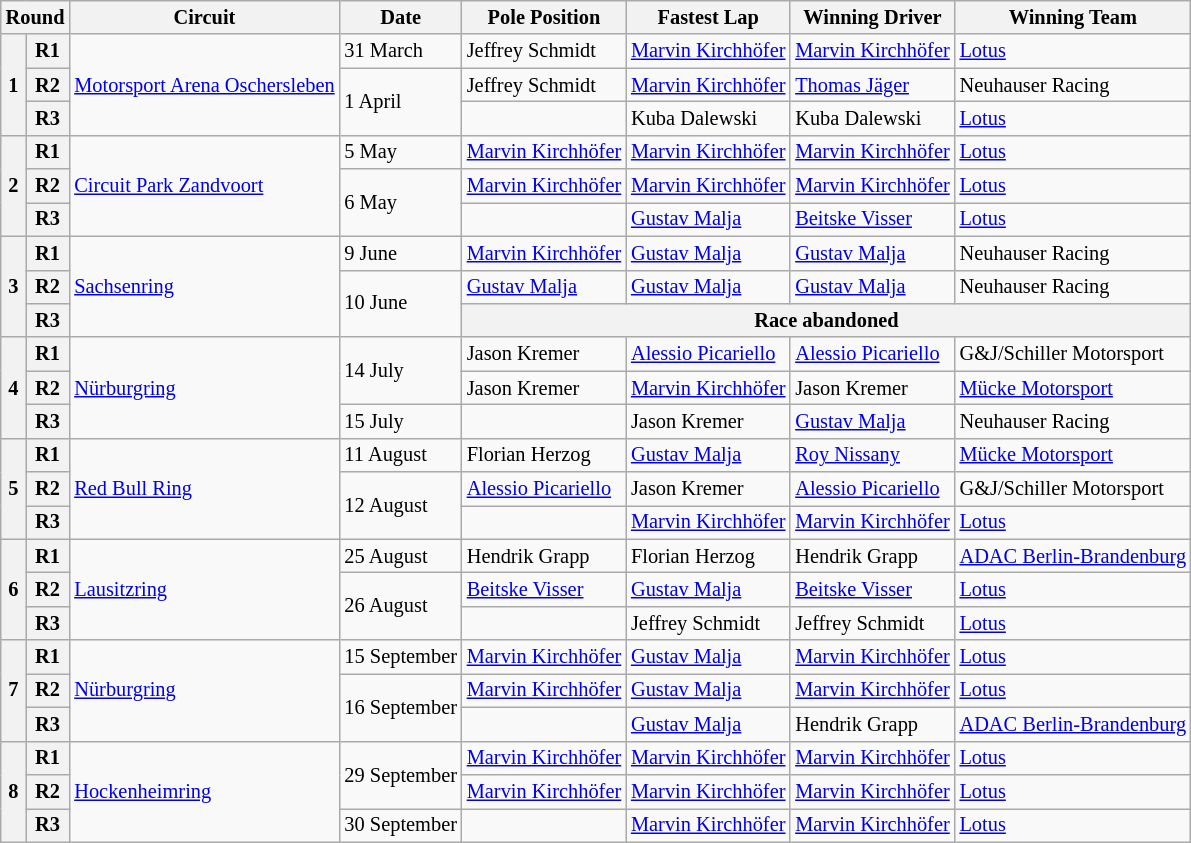<table class="wikitable" style="font-size: 85%">
<tr>
<th colspan=2>Round</th>
<th>Circuit</th>
<th>Date</th>
<th>Pole Position</th>
<th>Fastest Lap</th>
<th>Winning Driver</th>
<th>Winning Team</th>
</tr>
<tr>
<th rowspan=3>1</th>
<th>R1</th>
<td rowspan=3 nowrap> <a href='#'>Motorsport Arena Oschersleben</a></td>
<td>31 March</td>
<td> Jeffrey Schmidt</td>
<td> <a href='#'>Marvin Kirchhöfer</a></td>
<td> <a href='#'>Marvin Kirchhöfer</a></td>
<td> <a href='#'>Lotus</a></td>
</tr>
<tr>
<th>R2</th>
<td rowspan=2>1 April</td>
<td> Jeffrey Schmidt</td>
<td> <a href='#'>Marvin Kirchhöfer</a></td>
<td> <a href='#'>Thomas Jäger</a></td>
<td> Neuhauser Racing</td>
</tr>
<tr>
<th>R3</th>
<td></td>
<td> Kuba Dalewski</td>
<td> Kuba Dalewski</td>
<td> <a href='#'>Lotus</a></td>
</tr>
<tr>
<th rowspan=3>2</th>
<th>R1</th>
<td rowspan=3> <a href='#'>Circuit Park Zandvoort</a></td>
<td>5 May</td>
<td> <a href='#'>Marvin Kirchhöfer</a></td>
<td> <a href='#'>Marvin Kirchhöfer</a></td>
<td> <a href='#'>Marvin Kirchhöfer</a></td>
<td> <a href='#'>Lotus</a></td>
</tr>
<tr>
<th>R2</th>
<td rowspan=2>6 May</td>
<td> <a href='#'>Marvin Kirchhöfer</a></td>
<td> <a href='#'>Marvin Kirchhöfer</a></td>
<td> <a href='#'>Marvin Kirchhöfer</a></td>
<td> <a href='#'>Lotus</a></td>
</tr>
<tr>
<th>R3</th>
<td></td>
<td> <a href='#'>Gustav Malja</a></td>
<td> <a href='#'>Beitske Visser</a></td>
<td> <a href='#'>Lotus</a></td>
</tr>
<tr>
<th rowspan=3>3</th>
<th>R1</th>
<td rowspan=3> <a href='#'>Sachsenring</a></td>
<td>9 June</td>
<td> <a href='#'>Marvin Kirchhöfer</a></td>
<td> <a href='#'>Gustav Malja</a></td>
<td> <a href='#'>Gustav Malja</a></td>
<td> Neuhauser Racing</td>
</tr>
<tr>
<th>R2</th>
<td rowspan=2>10 June</td>
<td> <a href='#'>Gustav Malja</a></td>
<td> <a href='#'>Gustav Malja</a></td>
<td> <a href='#'>Gustav Malja</a></td>
<td> Neuhauser Racing</td>
</tr>
<tr>
<th>R3</th>
<th colspan=4>Race abandoned</th>
</tr>
<tr>
<th rowspan=3>4</th>
<th>R1</th>
<td rowspan=3> <a href='#'>Nürburgring</a></td>
<td rowspan=2>14 July</td>
<td> Jason Kremer</td>
<td> <a href='#'>Alessio Picariello</a></td>
<td> <a href='#'>Alessio Picariello</a></td>
<td> G&J/Schiller Motorsport</td>
</tr>
<tr>
<th>R2</th>
<td> Jason Kremer</td>
<td> <a href='#'>Marvin Kirchhöfer</a></td>
<td> Jason Kremer</td>
<td> <a href='#'>Mücke Motorsport</a></td>
</tr>
<tr>
<th>R3</th>
<td>15 July</td>
<td></td>
<td> Jason Kremer</td>
<td> <a href='#'>Gustav Malja</a></td>
<td> Neuhauser Racing</td>
</tr>
<tr>
<th rowspan=3>5</th>
<th>R1</th>
<td rowspan=3> <a href='#'>Red Bull Ring</a></td>
<td>11 August</td>
<td> Florian Herzog</td>
<td> <a href='#'>Gustav Malja</a></td>
<td> <a href='#'>Roy Nissany</a></td>
<td> <a href='#'>Mücke Motorsport</a></td>
</tr>
<tr>
<th>R2</th>
<td rowspan=2>12 August</td>
<td> <a href='#'>Alessio Picariello</a></td>
<td> Jason Kremer</td>
<td> <a href='#'>Alessio Picariello</a></td>
<td> G&J/Schiller Motorsport</td>
</tr>
<tr>
<th>R3</th>
<td></td>
<td> <a href='#'>Marvin Kirchhöfer</a></td>
<td> <a href='#'>Marvin Kirchhöfer</a></td>
<td> <a href='#'>Lotus</a></td>
</tr>
<tr>
<th rowspan=3>6</th>
<th>R1</th>
<td rowspan=3> <a href='#'>Lausitzring</a></td>
<td>25 August</td>
<td> Hendrik Grapp</td>
<td> Florian Herzog</td>
<td> Hendrik Grapp</td>
<td> <a href='#'>ADAC Berlin-Brandenburg</a></td>
</tr>
<tr>
<th>R2</th>
<td rowspan=2>26 August</td>
<td> <a href='#'>Beitske Visser</a></td>
<td> <a href='#'>Gustav Malja</a></td>
<td> <a href='#'>Beitske Visser</a></td>
<td> <a href='#'>Lotus</a></td>
</tr>
<tr>
<th>R3</th>
<td></td>
<td> Jeffrey Schmidt</td>
<td> Jeffrey Schmidt</td>
<td> <a href='#'>Lotus</a></td>
</tr>
<tr>
<th rowspan=3>7</th>
<th>R1</th>
<td rowspan=3> <a href='#'>Nürburgring</a></td>
<td>15 September</td>
<td> <a href='#'>Marvin Kirchhöfer</a></td>
<td> <a href='#'>Gustav Malja</a></td>
<td> <a href='#'>Marvin Kirchhöfer</a></td>
<td> <a href='#'>Lotus</a></td>
</tr>
<tr>
<th>R2</th>
<td rowspan=2>16 September</td>
<td> <a href='#'>Marvin Kirchhöfer</a></td>
<td> <a href='#'>Gustav Malja</a></td>
<td> <a href='#'>Marvin Kirchhöfer</a></td>
<td> <a href='#'>Lotus</a></td>
</tr>
<tr>
<th>R3</th>
<td></td>
<td> <a href='#'>Gustav Malja</a></td>
<td> Hendrik Grapp</td>
<td nowrap> <a href='#'>ADAC Berlin-Brandenburg</a></td>
</tr>
<tr>
<th rowspan=3>8</th>
<th>R1</th>
<td rowspan=3> <a href='#'>Hockenheimring</a></td>
<td rowspan=2 nowrap>29 September</td>
<td nowrap> <a href='#'>Marvin Kirchhöfer</a></td>
<td nowrap> <a href='#'>Marvin Kirchhöfer</a></td>
<td nowrap> <a href='#'>Marvin Kirchhöfer</a></td>
<td> <a href='#'>Lotus</a></td>
</tr>
<tr>
<th>R2</th>
<td> <a href='#'>Marvin Kirchhöfer</a></td>
<td> <a href='#'>Marvin Kirchhöfer</a></td>
<td> <a href='#'>Marvin Kirchhöfer</a></td>
<td> <a href='#'>Lotus</a></td>
</tr>
<tr>
<th>R3</th>
<td>30 September</td>
<td></td>
<td> <a href='#'>Marvin Kirchhöfer</a></td>
<td> <a href='#'>Marvin Kirchhöfer</a></td>
<td> <a href='#'>Lotus</a></td>
</tr>
</table>
